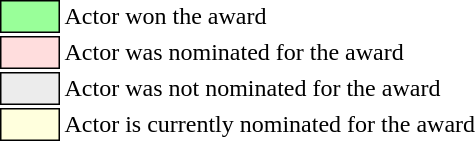<table class="toccolours" white-space: nowrap;">
<tr>
<td style="background:#99FF99; border:1px solid black;">         </td>
<td>Actor won the award</td>
</tr>
<tr>
<td style="background:#FDD; border:1px solid black;">         </td>
<td>Actor was nominated for the award</td>
</tr>
<tr>
<td style="background:#ececec; border:1px solid black;">         </td>
<td>Actor was not nominated for the award</td>
</tr>
<tr>
<td style="background:#FFD; border:1px solid black;">         </td>
<td>Actor is currently nominated for the award</td>
</tr>
<tr>
</tr>
</table>
